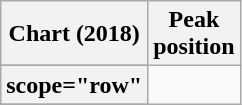<table class="wikitable sortable plainrowheaders" style="text-align:center">
<tr>
<th scope="col">Chart (2018)</th>
<th scope="col">Peak<br>position</th>
</tr>
<tr>
</tr>
<tr>
<th>scope="row"</th>
</tr>
<tr>
</tr>
<tr>
</tr>
</table>
